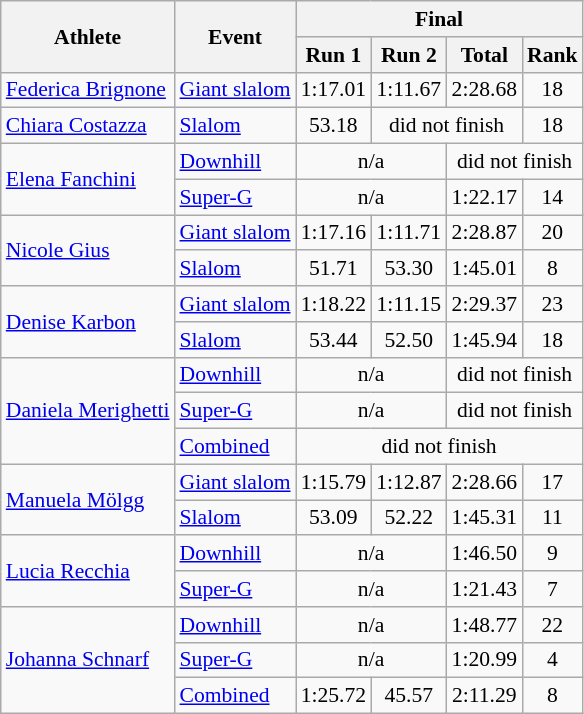<table class="wikitable" style="font-size:90%">
<tr>
<th rowspan="2">Athlete</th>
<th rowspan="2">Event</th>
<th colspan="4">Final</th>
</tr>
<tr>
<th>Run 1</th>
<th>Run 2</th>
<th>Total</th>
<th>Rank</th>
</tr>
<tr align=center>
<td align=left><a href='#'>Federica Brignone</a></td>
<td align=left><a href='#'>Giant slalom</a></td>
<td>1:17.01</td>
<td>1:11.67</td>
<td>2:28.68</td>
<td>18</td>
</tr>
<tr align=center>
<td align=left><a href='#'>Chiara Costazza</a></td>
<td align=left><a href='#'>Slalom</a></td>
<td>53.18</td>
<td colspan=2>did not finish</td>
<td>18</td>
</tr>
<tr align=center>
<td align=left rowspan=2><a href='#'>Elena Fanchini</a></td>
<td align=left><a href='#'>Downhill</a></td>
<td colspan=2>n/a</td>
<td colspan=2>did not finish</td>
</tr>
<tr align=center>
<td align=left><a href='#'>Super-G</a></td>
<td colspan=2>n/a</td>
<td>1:22.17</td>
<td>14</td>
</tr>
<tr align=center>
<td align=left rowspan=2><a href='#'>Nicole Gius</a></td>
<td align=left><a href='#'>Giant slalom</a></td>
<td>1:17.16</td>
<td>1:11.71</td>
<td>2:28.87</td>
<td>20</td>
</tr>
<tr align=center>
<td align=left><a href='#'>Slalom</a></td>
<td>51.71</td>
<td>53.30</td>
<td>1:45.01</td>
<td>8</td>
</tr>
<tr align=center>
<td align=left rowspan=2><a href='#'>Denise Karbon</a></td>
<td align=left><a href='#'>Giant slalom</a></td>
<td>1:18.22</td>
<td>1:11.15</td>
<td>2:29.37</td>
<td>23</td>
</tr>
<tr align=center>
<td align=left><a href='#'>Slalom</a></td>
<td>53.44</td>
<td>52.50</td>
<td>1:45.94</td>
<td>18</td>
</tr>
<tr align=center>
<td align=left rowspan=3><a href='#'>Daniela Merighetti</a></td>
<td align=left><a href='#'>Downhill</a></td>
<td colspan=2>n/a</td>
<td colspan=2>did not finish</td>
</tr>
<tr align=center>
<td align=left><a href='#'>Super-G</a></td>
<td colspan=2>n/a</td>
<td colspan=2>did not finish</td>
</tr>
<tr align=center>
<td align=left><a href='#'>Combined</a></td>
<td colspan=4>did not finish</td>
</tr>
<tr align=center>
<td align=left rowspan=2><a href='#'>Manuela Mölgg</a></td>
<td align=left><a href='#'>Giant slalom</a></td>
<td>1:15.79</td>
<td>1:12.87</td>
<td>2:28.66</td>
<td>17</td>
</tr>
<tr align=center>
<td align=left><a href='#'>Slalom</a></td>
<td>53.09</td>
<td>52.22</td>
<td>1:45.31</td>
<td>11</td>
</tr>
<tr align=center>
<td align=left rowspan=2><a href='#'>Lucia Recchia</a></td>
<td align=left><a href='#'>Downhill</a></td>
<td colspan=2>n/a</td>
<td>1:46.50</td>
<td>9</td>
</tr>
<tr align=center>
<td align=left><a href='#'>Super-G</a></td>
<td colspan=2>n/a</td>
<td>1:21.43</td>
<td>7</td>
</tr>
<tr align=center>
<td align=left rowspan=3><a href='#'>Johanna Schnarf</a></td>
<td align=left><a href='#'>Downhill</a></td>
<td colspan=2>n/a</td>
<td>1:48.77</td>
<td>22</td>
</tr>
<tr align=center>
<td align=left><a href='#'>Super-G</a></td>
<td colspan=2>n/a</td>
<td>1:20.99</td>
<td>4</td>
</tr>
<tr align=center>
<td align=left><a href='#'>Combined</a></td>
<td>1:25.72</td>
<td>45.57</td>
<td>2:11.29</td>
<td>8</td>
</tr>
</table>
